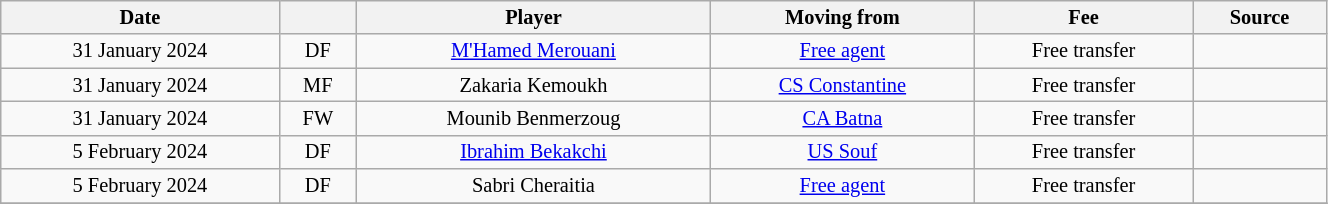<table class="wikitable sortable" style="width:70%; text-align:center; font-size:85%; text-align:centre;">
<tr>
<th>Date</th>
<th></th>
<th>Player</th>
<th>Moving from</th>
<th>Fee</th>
<th>Source</th>
</tr>
<tr>
<td>31 January 2024</td>
<td>DF</td>
<td> <a href='#'>M'Hamed Merouani</a></td>
<td><a href='#'>Free agent</a></td>
<td>Free transfer</td>
<td></td>
</tr>
<tr>
<td>31 January 2024</td>
<td>MF</td>
<td> Zakaria Kemoukh</td>
<td><a href='#'>CS Constantine</a></td>
<td>Free transfer</td>
<td></td>
</tr>
<tr>
<td>31 January 2024</td>
<td>FW</td>
<td> Mounib Benmerzoug</td>
<td><a href='#'>CA Batna</a></td>
<td>Free transfer</td>
<td></td>
</tr>
<tr>
<td>5 February 2024</td>
<td>DF</td>
<td> <a href='#'>Ibrahim Bekakchi</a></td>
<td><a href='#'>US Souf</a></td>
<td>Free transfer</td>
<td></td>
</tr>
<tr>
<td>5 February 2024</td>
<td>DF</td>
<td> Sabri Cheraitia</td>
<td><a href='#'>Free agent</a></td>
<td>Free transfer</td>
<td></td>
</tr>
<tr>
</tr>
</table>
